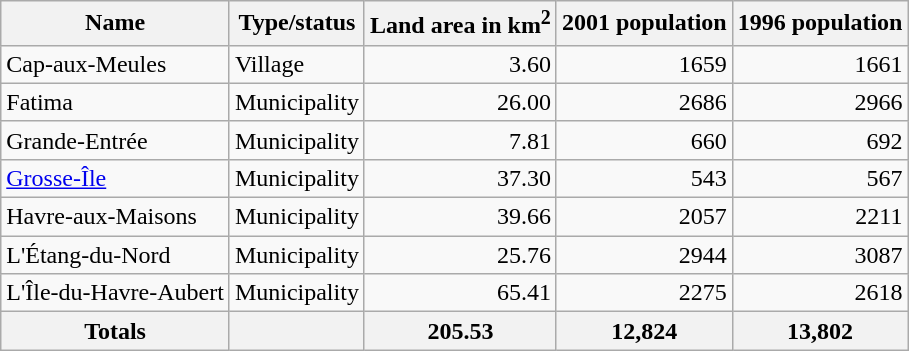<table class="wikitable sortable">
<tr>
<th>Name</th>
<th>Type/status</th>
<th>Land area in km<sup>2</sup></th>
<th>2001 population</th>
<th>1996 population</th>
</tr>
<tr>
<td>Cap-aux-Meules</td>
<td>Village</td>
<td align="right">3.60</td>
<td align="right">1659</td>
<td align="right">1661</td>
</tr>
<tr>
<td>Fatima</td>
<td>Municipality</td>
<td align="right">26.00</td>
<td align="right">2686</td>
<td align="right">2966</td>
</tr>
<tr>
<td>Grande-Entrée</td>
<td>Municipality</td>
<td align="right">7.81</td>
<td align="right">660</td>
<td align="right">692</td>
</tr>
<tr>
<td><a href='#'>Grosse-Île</a></td>
<td>Municipality</td>
<td align="right">37.30</td>
<td align="right">543</td>
<td align="right">567</td>
</tr>
<tr>
<td>Havre-aux-Maisons</td>
<td>Municipality</td>
<td align="right">39.66</td>
<td align="right">2057</td>
<td align="right">2211</td>
</tr>
<tr>
<td>L'Étang-du-Nord</td>
<td>Municipality</td>
<td align="right">25.76</td>
<td align="right">2944</td>
<td align="right">3087</td>
</tr>
<tr>
<td>L'Île-du-Havre-Aubert</td>
<td>Municipality</td>
<td align="right">65.41</td>
<td align="right">2275</td>
<td align="right">2618</td>
</tr>
<tr>
<th>Totals</th>
<th></th>
<th>205.53</th>
<th>12,824</th>
<th>13,802</th>
</tr>
</table>
